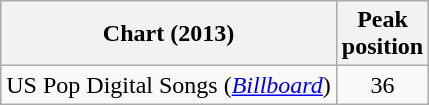<table class="wikitable">
<tr>
<th>Chart (2013)</th>
<th>Peak<br>position</th>
</tr>
<tr>
<td>US Pop Digital Songs (<a href='#'><em>Billboard</em></a>)</td>
<td align="center">36</td>
</tr>
</table>
